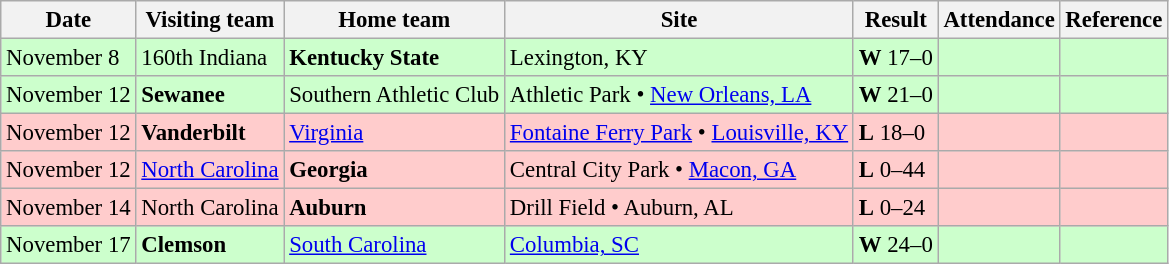<table class="wikitable" style="font-size:95%;">
<tr>
<th>Date</th>
<th>Visiting team</th>
<th>Home team</th>
<th>Site</th>
<th>Result</th>
<th>Attendance</th>
<th class="unsortable">Reference</th>
</tr>
<tr bgcolor=ccffcc>
<td>November 8</td>
<td>160th Indiana</td>
<td><strong>Kentucky State</strong></td>
<td>Lexington, KY</td>
<td><strong>W</strong> 17–0</td>
<td></td>
<td></td>
</tr>
<tr bgcolor=ccffcc>
<td>November 12</td>
<td><strong>Sewanee</strong></td>
<td>Southern Athletic Club</td>
<td>Athletic Park • <a href='#'>New Orleans, LA</a></td>
<td><strong>W</strong> 21–0</td>
<td></td>
<td></td>
</tr>
<tr bgcolor=ffcccc>
<td>November 12</td>
<td><strong>Vanderbilt</strong></td>
<td><a href='#'>Virginia</a></td>
<td><a href='#'>Fontaine Ferry Park</a> • <a href='#'>Louisville, KY</a></td>
<td><strong>L</strong> 18–0</td>
<td></td>
<td></td>
</tr>
<tr bgcolor=ffcccc>
<td>November 12</td>
<td><a href='#'>North Carolina</a></td>
<td><strong>Georgia</strong></td>
<td>Central City Park • <a href='#'>Macon, GA</a></td>
<td><strong>L</strong> 0–44</td>
<td></td>
<td></td>
</tr>
<tr bgcolor=ffcccc>
<td>November 14</td>
<td>North Carolina</td>
<td><strong>Auburn</strong></td>
<td>Drill Field • Auburn, AL</td>
<td><strong>L</strong> 0–24</td>
<td></td>
<td></td>
</tr>
<tr bgcolor=ccffcc>
<td>November 17</td>
<td><strong>Clemson</strong></td>
<td><a href='#'>South Carolina</a></td>
<td><a href='#'>Columbia, SC</a></td>
<td><strong>W</strong> 24–0</td>
<td></td>
<td></td>
</tr>
</table>
